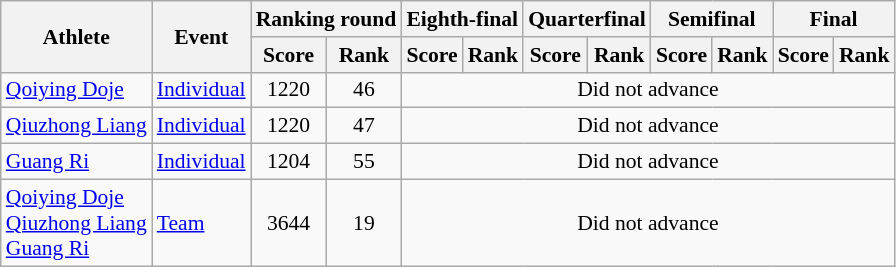<table class="wikitable" style="font-size:90%">
<tr>
<th rowspan="2">Athlete</th>
<th rowspan="2">Event</th>
<th colspan="2">Ranking round</th>
<th colspan="2">Eighth-final</th>
<th colspan="2">Quarterfinal</th>
<th colspan="2">Semifinal</th>
<th colspan="2">Final</th>
</tr>
<tr>
<th>Score</th>
<th>Rank</th>
<th>Score</th>
<th>Rank</th>
<th>Score</th>
<th>Rank</th>
<th>Score</th>
<th>Rank</th>
<th>Score</th>
<th>Rank</th>
</tr>
<tr>
<td><a href='#'>Qoiying Doje</a></td>
<td><a href='#'>Individual</a></td>
<td align=center>1220</td>
<td align=center>46</td>
<td colspan=8  align=center>Did not advance</td>
</tr>
<tr>
<td><a href='#'>Qiuzhong Liang</a></td>
<td><a href='#'>Individual</a></td>
<td align=center>1220</td>
<td align=center>47</td>
<td colspan=8  align=center>Did not advance</td>
</tr>
<tr>
<td><a href='#'>Guang Ri</a></td>
<td><a href='#'>Individual</a></td>
<td align=center>1204</td>
<td align=center>55</td>
<td colspan=8  align=center>Did not advance</td>
</tr>
<tr>
<td><a href='#'>Qoiying Doje</a> <br> <a href='#'>Qiuzhong Liang</a> <br> <a href='#'>Guang Ri</a></td>
<td><a href='#'>Team</a></td>
<td align=center>3644</td>
<td align=center>19</td>
<td colspan=8  align=center>Did not advance</td>
</tr>
</table>
